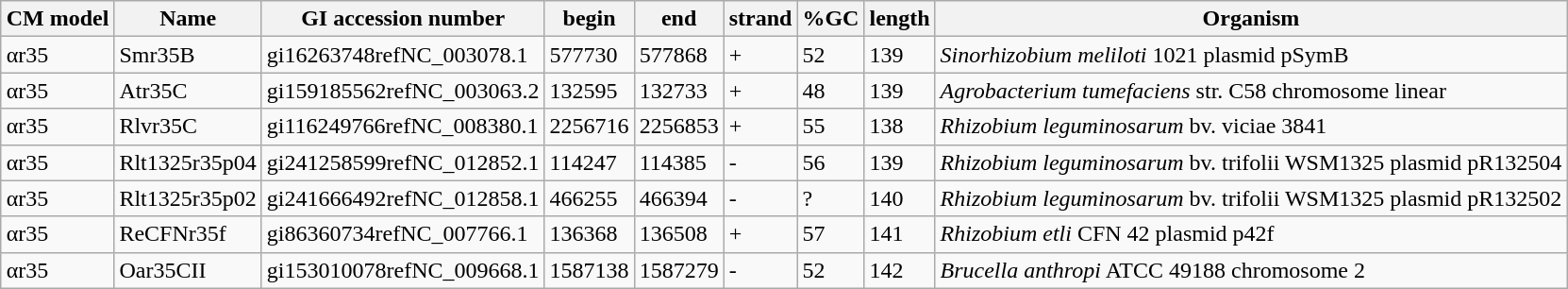<table class="wikitable" style="margin:1em auto; text-align:left;" border="1">
<tr>
<th>CM model</th>
<th>Name</th>
<th>GI accession number</th>
<th>begin</th>
<th>end</th>
<th>strand</th>
<th>%GC</th>
<th>length</th>
<th>Organism</th>
</tr>
<tr>
<td class=cellinside>αr35</td>
<td class=cellinside>Smr35B</td>
<td class=cellinside>gi16263748refNC_003078.1</td>
<td class=cellinside>577730</td>
<td class=cellinside>577868</td>
<td class=cellinside>+</td>
<td class=cellinside>52</td>
<td class=cellinside>139</td>
<td class=cellinside><em>Sinorhizobium meliloti</em> 1021 plasmid pSymB</td>
</tr>
<tr>
<td class=cellinside>αr35</td>
<td class=cellinside>Atr35C</td>
<td class=cellinside>gi159185562refNC_003063.2</td>
<td class=cellinside>132595</td>
<td class=cellinside>132733</td>
<td class=cellinside>+</td>
<td class=cellinside>48</td>
<td class=cellinside>139</td>
<td class=cellinside><em>Agrobacterium tumefaciens</em> str. C58 chromosome linear</td>
</tr>
<tr>
<td class=cellinside>αr35</td>
<td class=cellinside>Rlvr35C</td>
<td class=cellinside>gi116249766refNC_008380.1</td>
<td class=cellinside>2256716</td>
<td class=cellinside>2256853</td>
<td class=cellinside>+</td>
<td class=cellinside>55</td>
<td class=cellinside>138</td>
<td class=cellinside><em>Rhizobium leguminosarum</em> bv. viciae 3841</td>
</tr>
<tr>
<td class=cellinside>αr35</td>
<td class=cellinside>Rlt1325r35p04</td>
<td class=cellinside>gi241258599refNC_012852.1</td>
<td class=cellinside>114247</td>
<td class=cellinside>114385</td>
<td class=cellinside>-</td>
<td class=cellinside>56</td>
<td class=cellinside>139</td>
<td class=cellinside><em>Rhizobium leguminosarum</em> bv. trifolii WSM1325 plasmid pR132504</td>
</tr>
<tr>
<td class=cellinside>αr35</td>
<td class=cellinside>Rlt1325r35p02</td>
<td class=cellinside>gi241666492refNC_012858.1</td>
<td class=cellinside>466255</td>
<td class=cellinside>466394</td>
<td class=cellinside>-</td>
<td class=cellinside>?</td>
<td class=cellinside>140</td>
<td class=cellinside><em>Rhizobium leguminosarum</em> bv. trifolii WSM1325 plasmid pR132502</td>
</tr>
<tr>
<td class=cellinside>αr35</td>
<td class=cellinside>ReCFNr35f</td>
<td class=cellinside>gi86360734refNC_007766.1</td>
<td class=cellinside>136368</td>
<td class=cellinside>136508</td>
<td class=cellinside>+</td>
<td class=cellinside>57</td>
<td class=cellinside>141</td>
<td class=cellinside><em>Rhizobium etli</em> CFN 42 plasmid p42f</td>
</tr>
<tr>
<td class=cellinside>αr35</td>
<td class=cellinside>Oar35CII</td>
<td class=cellinside>gi153010078refNC_009668.1</td>
<td class=cellinside>1587138</td>
<td class=cellinside>1587279</td>
<td class=cellinside>-</td>
<td class=cellinside>52</td>
<td class=cellinside>142</td>
<td class=cellinside><em>Brucella anthropi</em> ATCC 49188 chromosome 2</td>
</tr>
</table>
